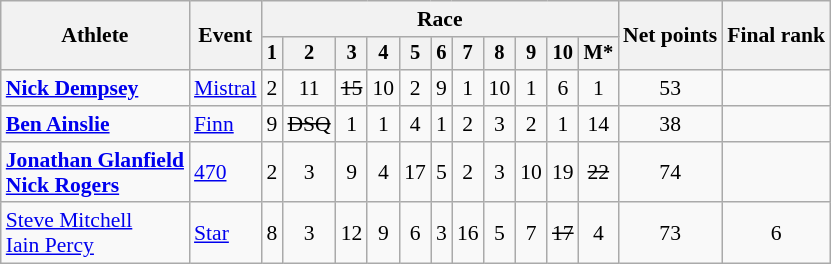<table class="wikitable" style="font-size:90%">
<tr>
<th rowspan=2>Athlete</th>
<th rowspan=2>Event</th>
<th colspan=11>Race</th>
<th rowspan=2>Net points</th>
<th rowspan=2>Final rank</th>
</tr>
<tr style="font-size:95%">
<th>1</th>
<th>2</th>
<th>3</th>
<th>4</th>
<th>5</th>
<th>6</th>
<th>7</th>
<th>8</th>
<th>9</th>
<th>10</th>
<th>M*</th>
</tr>
<tr align=center>
<td align=left><strong><a href='#'>Nick Dempsey</a></strong></td>
<td align=left><a href='#'>Mistral</a></td>
<td>2</td>
<td>11</td>
<td><s>15</s></td>
<td>10</td>
<td>2</td>
<td>9</td>
<td>1</td>
<td>10</td>
<td>1</td>
<td>6</td>
<td>1</td>
<td>53</td>
<td></td>
</tr>
<tr align=center>
<td align=left><strong><a href='#'>Ben Ainslie</a></strong></td>
<td align=left><a href='#'>Finn</a></td>
<td>9</td>
<td><s>DSQ</s></td>
<td>1</td>
<td>1</td>
<td>4</td>
<td>1</td>
<td>2</td>
<td>3</td>
<td>2</td>
<td>1</td>
<td>14</td>
<td>38</td>
<td></td>
</tr>
<tr align=center>
<td align=left><strong><a href='#'>Jonathan Glanfield</a><br><a href='#'>Nick Rogers</a></strong></td>
<td align=left><a href='#'>470</a></td>
<td>2</td>
<td>3</td>
<td>9</td>
<td>4</td>
<td>17</td>
<td>5</td>
<td>2</td>
<td>3</td>
<td>10</td>
<td>19</td>
<td><s>22</s></td>
<td>74</td>
<td></td>
</tr>
<tr align=center>
<td align=left><a href='#'>Steve Mitchell</a><br><a href='#'>Iain Percy</a></td>
<td align=left><a href='#'>Star</a></td>
<td>8</td>
<td>3</td>
<td>12</td>
<td>9</td>
<td>6</td>
<td>3</td>
<td>16</td>
<td>5</td>
<td>7</td>
<td><s>17</s></td>
<td>4</td>
<td>73</td>
<td>6</td>
</tr>
</table>
